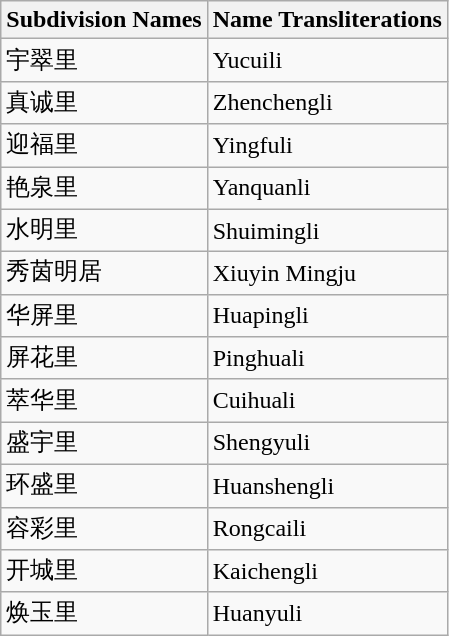<table class="wikitable sortable">
<tr>
<th>Subdivision Names</th>
<th>Name Transliterations</th>
</tr>
<tr>
<td>宇翠里</td>
<td>Yucuili</td>
</tr>
<tr>
<td>真诚里</td>
<td>Zhenchengli</td>
</tr>
<tr>
<td>迎福里</td>
<td>Yingfuli</td>
</tr>
<tr>
<td>艳泉里</td>
<td>Yanquanli</td>
</tr>
<tr>
<td>水明里</td>
<td>Shuimingli</td>
</tr>
<tr>
<td>秀茵明居</td>
<td>Xiuyin Mingju</td>
</tr>
<tr>
<td>华屏里</td>
<td>Huapingli</td>
</tr>
<tr>
<td>屏花里</td>
<td>Pinghuali</td>
</tr>
<tr>
<td>萃华里</td>
<td>Cuihuali</td>
</tr>
<tr>
<td>盛宇里</td>
<td>Shengyuli</td>
</tr>
<tr>
<td>环盛里</td>
<td>Huanshengli</td>
</tr>
<tr>
<td>容彩里</td>
<td>Rongcaili</td>
</tr>
<tr>
<td>开城里</td>
<td>Kaichengli</td>
</tr>
<tr>
<td>焕玉里</td>
<td>Huanyuli</td>
</tr>
</table>
